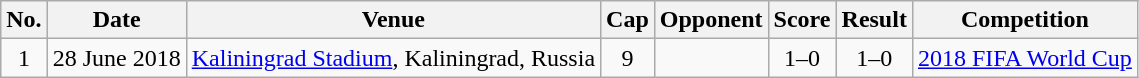<table class="wikitable">
<tr>
<th scope=col>No.</th>
<th scope=col>Date</th>
<th scope=col>Venue</th>
<th scope=col>Cap</th>
<th scope=col>Opponent</th>
<th scope=col>Score</th>
<th scope=col>Result</th>
<th scope=col>Competition</th>
</tr>
<tr>
<td align=center>1</td>
<td>28 June 2018</td>
<td><a href='#'>Kaliningrad Stadium</a>, Kaliningrad, Russia</td>
<td align=center>9</td>
<td></td>
<td align=center>1–0</td>
<td align=center>1–0</td>
<td><a href='#'>2018 FIFA World Cup</a></td>
</tr>
</table>
